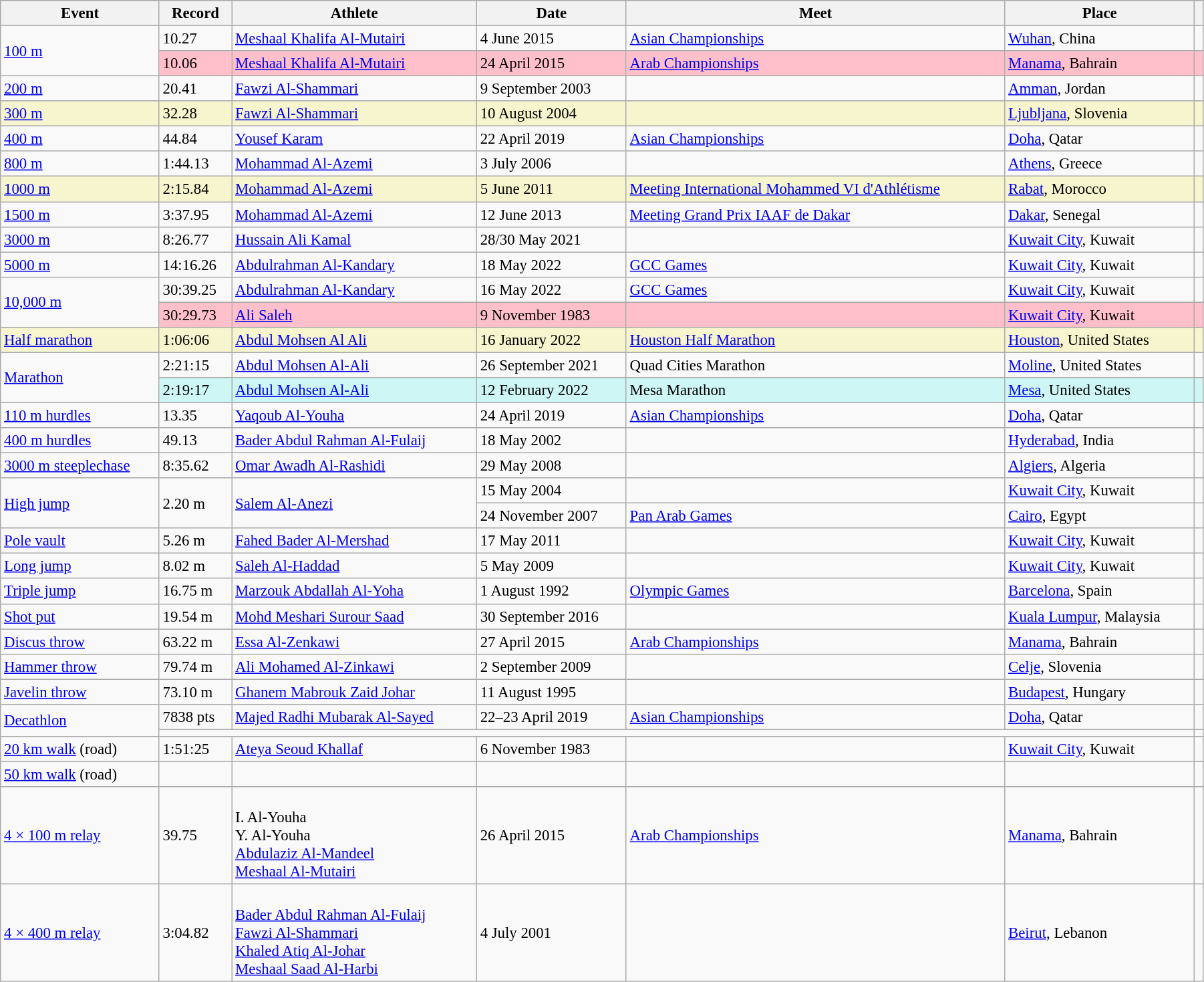<table class="wikitable" style="font-size:95%; width: 95%;">
<tr>
<th>Event</th>
<th>Record</th>
<th>Athlete</th>
<th>Date</th>
<th>Meet</th>
<th>Place</th>
<th></th>
</tr>
<tr>
<td rowspan=2><a href='#'>100 m</a></td>
<td>10.27 </td>
<td><a href='#'>Meshaal Khalifa Al-Mutairi</a></td>
<td>4 June 2015</td>
<td><a href='#'>Asian Championships</a></td>
<td><a href='#'>Wuhan</a>, China</td>
<td></td>
</tr>
<tr style="background:pink">
<td>10.06 </td>
<td><a href='#'>Meshaal Khalifa Al-Mutairi</a></td>
<td>24 April 2015</td>
<td><a href='#'>Arab Championships</a></td>
<td><a href='#'>Manama</a>, Bahrain</td>
<td></td>
</tr>
<tr>
<td><a href='#'>200 m</a></td>
<td>20.41 </td>
<td><a href='#'>Fawzi Al-Shammari</a></td>
<td>9 September 2003</td>
<td></td>
<td><a href='#'>Amman</a>, Jordan</td>
<td></td>
</tr>
<tr style="background:#f6F5CE;">
<td><a href='#'>300 m</a></td>
<td>32.28</td>
<td><a href='#'>Fawzi Al-Shammari</a></td>
<td>10 August 2004</td>
<td></td>
<td><a href='#'>Ljubljana</a>, Slovenia</td>
<td></td>
</tr>
<tr>
<td><a href='#'>400 m</a></td>
<td>44.84</td>
<td><a href='#'>Yousef Karam</a></td>
<td>22 April 2019</td>
<td><a href='#'>Asian Championships</a></td>
<td><a href='#'>Doha</a>, Qatar</td>
<td></td>
</tr>
<tr>
<td><a href='#'>800 m</a></td>
<td>1:44.13</td>
<td><a href='#'>Mohammad Al-Azemi</a></td>
<td>3 July 2006</td>
<td></td>
<td><a href='#'>Athens</a>, Greece</td>
<td></td>
</tr>
<tr style="background:#f6F5CE;">
<td><a href='#'>1000 m</a></td>
<td>2:15.84</td>
<td><a href='#'>Mohammad Al-Azemi</a></td>
<td>5 June 2011</td>
<td><a href='#'>Meeting International Mohammed VI d'Athlétisme</a></td>
<td><a href='#'>Rabat</a>, Morocco</td>
<td></td>
</tr>
<tr>
<td><a href='#'>1500 m</a></td>
<td>3:37.95</td>
<td><a href='#'>Mohammad Al-Azemi</a></td>
<td>12 June 2013</td>
<td><a href='#'>Meeting Grand Prix IAAF de Dakar</a></td>
<td><a href='#'>Dakar</a>, Senegal</td>
<td></td>
</tr>
<tr>
<td><a href='#'>3000 m</a></td>
<td>8:26.77</td>
<td><a href='#'>Hussain Ali Kamal</a></td>
<td>28/30 May 2021</td>
<td></td>
<td><a href='#'>Kuwait City</a>, Kuwait</td>
<td></td>
</tr>
<tr>
<td><a href='#'>5000 m</a></td>
<td>14:16.26</td>
<td><a href='#'>Abdulrahman Al-Kandary</a></td>
<td>18 May 2022</td>
<td><a href='#'>GCC Games</a></td>
<td><a href='#'>Kuwait City</a>, Kuwait</td>
<td></td>
</tr>
<tr>
<td rowspan=2><a href='#'>10,000 m</a></td>
<td>30:39.25</td>
<td><a href='#'>Abdulrahman Al-Kandary</a></td>
<td>16 May 2022</td>
<td><a href='#'>GCC Games</a></td>
<td><a href='#'>Kuwait City</a>, Kuwait</td>
<td></td>
</tr>
<tr style="background:pink">
<td>30:29.73 </td>
<td><a href='#'>Ali Saleh</a></td>
<td>9 November 1983</td>
<td></td>
<td><a href='#'>Kuwait City</a>, Kuwait</td>
<td></td>
</tr>
<tr style="background:#f6F5CE;">
<td><a href='#'>Half marathon</a></td>
<td>1:06:06 </td>
<td><a href='#'>Abdul Mohsen Al Ali</a></td>
<td>16 January 2022</td>
<td><a href='#'>Houston Half Marathon</a></td>
<td><a href='#'>Houston</a>, United States</td>
<td></td>
</tr>
<tr>
<td rowspan=2><a href='#'>Marathon</a></td>
<td>2:21:15</td>
<td><a href='#'>Abdul Mohsen Al-Ali</a></td>
<td>26 September 2021</td>
<td>Quad Cities Marathon</td>
<td><a href='#'>Moline</a>, United States</td>
<td></td>
</tr>
<tr bgcolor=#CEF6F5>
<td>2:19:17</td>
<td><a href='#'>Abdul Mohsen Al-Ali</a></td>
<td>12 February 2022</td>
<td>Mesa Marathon</td>
<td><a href='#'>Mesa</a>, United States</td>
<td></td>
</tr>
<tr>
<td><a href='#'>110 m hurdles</a></td>
<td>13.35 </td>
<td><a href='#'>Yaqoub Al-Youha</a></td>
<td>24 April 2019</td>
<td><a href='#'>Asian Championships</a></td>
<td><a href='#'>Doha</a>, Qatar</td>
<td></td>
</tr>
<tr>
<td><a href='#'>400 m hurdles</a></td>
<td>49.13</td>
<td><a href='#'>Bader Abdul Rahman Al-Fulaij</a></td>
<td>18 May 2002</td>
<td></td>
<td><a href='#'>Hyderabad</a>, India</td>
<td></td>
</tr>
<tr>
<td><a href='#'>3000 m steeplechase</a></td>
<td>8:35.62</td>
<td><a href='#'>Omar Awadh Al-Rashidi</a></td>
<td>29 May 2008</td>
<td></td>
<td><a href='#'>Algiers</a>, Algeria</td>
<td></td>
</tr>
<tr>
<td rowspan=2><a href='#'>High jump</a></td>
<td rowspan=2>2.20 m</td>
<td rowspan=2><a href='#'>Salem Al-Anezi</a></td>
<td>15 May 2004</td>
<td></td>
<td><a href='#'>Kuwait City</a>, Kuwait</td>
<td></td>
</tr>
<tr>
<td>24 November 2007</td>
<td><a href='#'>Pan Arab Games</a></td>
<td><a href='#'>Cairo</a>, Egypt</td>
<td></td>
</tr>
<tr>
<td><a href='#'>Pole vault</a></td>
<td>5.26 m</td>
<td><a href='#'>Fahed Bader Al-Mershad</a></td>
<td>17 May 2011</td>
<td></td>
<td><a href='#'>Kuwait City</a>, Kuwait</td>
<td></td>
</tr>
<tr>
<td><a href='#'>Long jump</a></td>
<td>8.02 m </td>
<td><a href='#'>Saleh Al-Haddad</a></td>
<td>5 May 2009</td>
<td></td>
<td><a href='#'>Kuwait City</a>, Kuwait</td>
<td></td>
</tr>
<tr>
<td><a href='#'>Triple jump</a></td>
<td>16.75 m</td>
<td><a href='#'>Marzouk Abdallah Al-Yoha</a></td>
<td>1 August 1992</td>
<td><a href='#'>Olympic Games</a></td>
<td><a href='#'>Barcelona</a>, Spain</td>
<td></td>
</tr>
<tr>
<td><a href='#'>Shot put</a></td>
<td>19.54 m</td>
<td><a href='#'>Mohd Meshari Surour Saad</a></td>
<td>30 September 2016</td>
<td></td>
<td><a href='#'>Kuala Lumpur</a>, Malaysia</td>
<td></td>
</tr>
<tr>
<td><a href='#'>Discus throw</a></td>
<td>63.22 m</td>
<td><a href='#'>Essa Al-Zenkawi</a></td>
<td>27 April 2015</td>
<td><a href='#'>Arab Championships</a></td>
<td><a href='#'>Manama</a>, Bahrain</td>
<td></td>
</tr>
<tr>
<td><a href='#'>Hammer throw</a></td>
<td>79.74 m</td>
<td><a href='#'>Ali Mohamed Al-Zinkawi</a></td>
<td>2 September 2009</td>
<td></td>
<td><a href='#'>Celje</a>, Slovenia</td>
<td></td>
</tr>
<tr>
<td><a href='#'>Javelin throw</a></td>
<td>73.10 m</td>
<td><a href='#'>Ghanem Mabrouk Zaid Johar</a></td>
<td>11 August 1995</td>
<td></td>
<td><a href='#'>Budapest</a>, Hungary</td>
<td></td>
</tr>
<tr>
<td rowspan=2><a href='#'>Decathlon</a></td>
<td>7838 pts</td>
<td><a href='#'>Majed Radhi Mubarak Al-Sayed</a></td>
<td>22–23 April 2019</td>
<td><a href='#'>Asian Championships</a></td>
<td><a href='#'>Doha</a>, Qatar</td>
<td></td>
</tr>
<tr>
<td colspan=5></td>
<td></td>
</tr>
<tr>
<td><a href='#'>20 km walk</a> (road)</td>
<td>1:51:25</td>
<td><a href='#'>Ateya Seoud Khallaf</a></td>
<td>6 November 1983</td>
<td></td>
<td><a href='#'>Kuwait City</a>, Kuwait</td>
<td></td>
</tr>
<tr>
<td><a href='#'>50 km walk</a> (road)</td>
<td></td>
<td></td>
<td></td>
<td></td>
<td></td>
<td></td>
</tr>
<tr>
<td><a href='#'>4 × 100 m relay</a></td>
<td>39.75</td>
<td><br>I. Al-Youha<br>Y. Al-Youha<br><a href='#'>Abdulaziz Al-Mandeel</a><br><a href='#'>Meshaal Al-Mutairi</a></td>
<td>26 April 2015</td>
<td><a href='#'>Arab Championships</a></td>
<td><a href='#'>Manama</a>, Bahrain</td>
<td></td>
</tr>
<tr>
<td><a href='#'>4 × 400 m relay</a></td>
<td>3:04.82</td>
<td><br><a href='#'>Bader Abdul Rahman Al-Fulaij</a><br><a href='#'>Fawzi Al-Shammari</a><br><a href='#'>Khaled Atiq Al-Johar</a><br><a href='#'>Meshaal Saad Al-Harbi</a></td>
<td>4 July 2001</td>
<td></td>
<td><a href='#'>Beirut</a>, Lebanon</td>
<td></td>
</tr>
</table>
